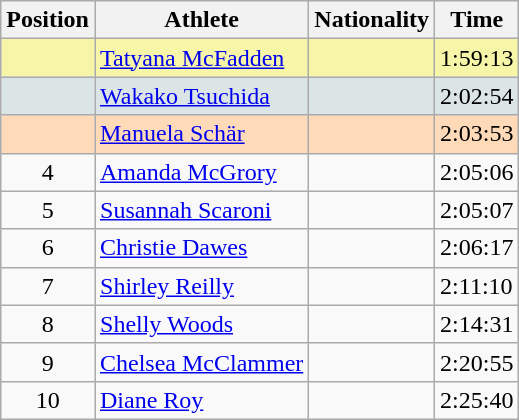<table class="wikitable sortable">
<tr>
<th>Position</th>
<th>Athlete</th>
<th>Nationality</th>
<th>Time</th>
</tr>
<tr bgcolor="#F7F6A8">
<td align=center></td>
<td><a href='#'>Tatyana McFadden</a></td>
<td></td>
<td>1:59:13</td>
</tr>
<tr bgcolor="#DCE5E5">
<td align=center></td>
<td><a href='#'>Wakako Tsuchida</a></td>
<td></td>
<td>2:02:54</td>
</tr>
<tr bgcolor="#FFDAB9">
<td align=center></td>
<td><a href='#'>Manuela Schär</a></td>
<td></td>
<td>2:03:53</td>
</tr>
<tr>
<td align=center>4</td>
<td><a href='#'>Amanda McGrory</a></td>
<td></td>
<td>2:05:06</td>
</tr>
<tr>
<td align=center>5</td>
<td><a href='#'>Susannah Scaroni</a></td>
<td></td>
<td>2:05:07</td>
</tr>
<tr>
<td align=center>6</td>
<td><a href='#'>Christie Dawes</a></td>
<td></td>
<td>2:06:17</td>
</tr>
<tr>
<td align=center>7</td>
<td><a href='#'>Shirley Reilly</a></td>
<td></td>
<td>2:11:10</td>
</tr>
<tr>
<td align=center>8</td>
<td><a href='#'>Shelly Woods</a></td>
<td></td>
<td>2:14:31</td>
</tr>
<tr>
<td align=center>9</td>
<td><a href='#'>Chelsea McClammer</a></td>
<td></td>
<td>2:20:55</td>
</tr>
<tr>
<td align=center>10</td>
<td><a href='#'>Diane Roy</a></td>
<td></td>
<td>2:25:40</td>
</tr>
</table>
